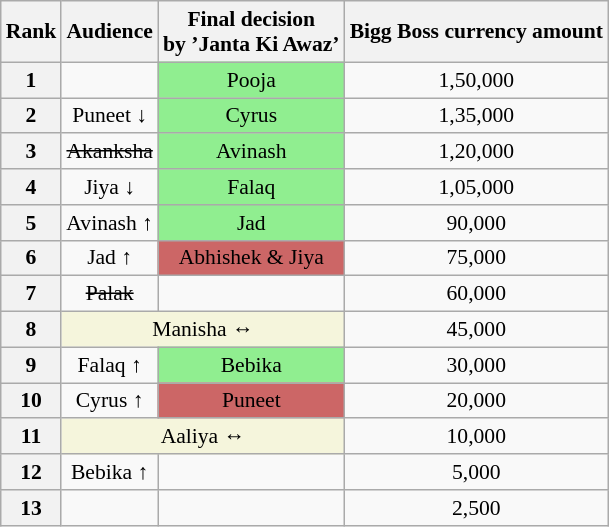<table class="wikitable" style="text-align:center; font-size:90%;">
<tr>
<th>Rank</th>
<th>Audience</th>
<th>Final decision<br>by
’Janta Ki Awaz’</th>
<th>Bigg Boss currency amount</th>
</tr>
<tr>
<th>1</th>
<td></td>
<td style="background: lightgreen;">Pooja</td>
<td>1,50,000</td>
</tr>
<tr>
<th>2</th>
<td>Puneet ↓</td>
<td style="background:lightgreen;">Cyrus</td>
<td>1,35,000</td>
</tr>
<tr>
<th>3</th>
<td><s>Akanksha</s></td>
<td style="background:lightgreen;">Avinash</td>
<td>1,20,000</td>
</tr>
<tr>
<th>4</th>
<td>Jiya ↓</td>
<td style="background:lightgreen;">Falaq</td>
<td>1,05,000</td>
</tr>
<tr>
<th>5</th>
<td>Avinash ↑</td>
<td style="background:lightgreen;">Jad</td>
<td>90,000</td>
</tr>
<tr>
<th>6</th>
<td>Jad ↑</td>
<td style="background:#CC6666;">Abhishek & Jiya</td>
<td>75,000</td>
</tr>
<tr>
<th>7</th>
<td><s>Palak</s></td>
<td></td>
<td>60,000</td>
</tr>
<tr>
<th>8</th>
<td colspan="2" style="background:beige;">Manisha ↔</td>
<td>45,000</td>
</tr>
<tr>
<th>9</th>
<td>Falaq ↑</td>
<td style="background:lightgreen;">Bebika</td>
<td>30,000</td>
</tr>
<tr>
<th>10</th>
<td>Cyrus ↑</td>
<td style="background:#CC6666;">Puneet</td>
<td>20,000</td>
</tr>
<tr>
<th>11</th>
<td colspan="2" style="background:beige;">Aaliya ↔</td>
<td>10,000</td>
</tr>
<tr>
<th>12</th>
<td>Bebika ↑</td>
<td></td>
<td>5,000</td>
</tr>
<tr>
<th>13</th>
<td></td>
<td></td>
<td>2,500</td>
</tr>
</table>
